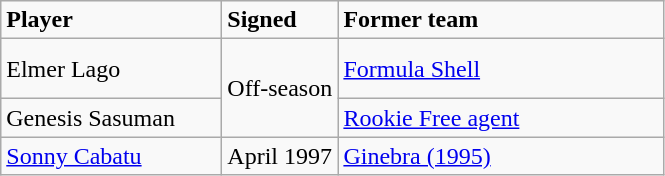<table class="wikitable sortable sortable">
<tr>
<td style="width:140px"><strong>Player</strong></td>
<td style="width:70px"><strong>Signed</strong></td>
<td style="width:210px"><strong>Former team</strong></td>
</tr>
<tr style="height:40px">
<td>Elmer Lago</td>
<td rowspan="2">Off-season</td>
<td><a href='#'>Formula Shell</a></td>
</tr>
<tr>
<td>Genesis Sasuman</td>
<td><a href='#'>Rookie Free agent</a></td>
</tr>
<tr>
<td><a href='#'>Sonny Cabatu</a></td>
<td>April 1997</td>
<td><a href='#'>Ginebra (1995)</a></td>
</tr>
</table>
